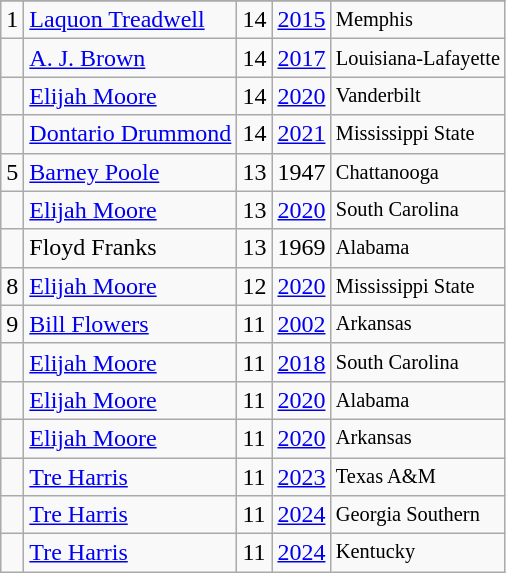<table class="wikitable">
<tr>
</tr>
<tr>
<td>1</td>
<td><a href='#'>Laquon Treadwell</a></td>
<td>14</td>
<td><a href='#'>2015</a></td>
<td style="font-size:85%;">Memphis</td>
</tr>
<tr>
<td></td>
<td><a href='#'>A. J. Brown</a></td>
<td>14</td>
<td><a href='#'>2017</a></td>
<td style="font-size:85%;">Louisiana-Lafayette</td>
</tr>
<tr>
<td></td>
<td><a href='#'>Elijah Moore</a></td>
<td>14</td>
<td><a href='#'>2020</a></td>
<td style="font-size:85%;">Vanderbilt</td>
</tr>
<tr>
<td></td>
<td><a href='#'>Dontario Drummond</a></td>
<td>14</td>
<td><a href='#'>2021</a></td>
<td style="font-size:85%;">Mississippi State</td>
</tr>
<tr>
<td>5</td>
<td><a href='#'>Barney Poole</a></td>
<td>13</td>
<td>1947</td>
<td style="font-size:85%;">Chattanooga</td>
</tr>
<tr>
<td></td>
<td><a href='#'>Elijah Moore</a></td>
<td>13</td>
<td><a href='#'>2020</a></td>
<td style="font-size:85%;">South Carolina</td>
</tr>
<tr>
<td></td>
<td>Floyd Franks</td>
<td>13</td>
<td>1969</td>
<td style="font-size:85%;">Alabama</td>
</tr>
<tr>
<td>8</td>
<td><a href='#'>Elijah Moore</a></td>
<td>12</td>
<td><a href='#'>2020</a></td>
<td style="font-size:85%;">Mississippi State</td>
</tr>
<tr>
<td>9</td>
<td><a href='#'>Bill Flowers</a></td>
<td>11</td>
<td><a href='#'>2002</a></td>
<td style="font-size:85%;">Arkansas</td>
</tr>
<tr>
<td></td>
<td><a href='#'>Elijah Moore</a></td>
<td>11</td>
<td><a href='#'>2018</a></td>
<td style="font-size:85%;">South Carolina</td>
</tr>
<tr>
<td></td>
<td><a href='#'>Elijah Moore</a></td>
<td>11</td>
<td><a href='#'>2020</a></td>
<td style="font-size:85%;">Alabama</td>
</tr>
<tr>
<td></td>
<td><a href='#'>Elijah Moore</a></td>
<td>11</td>
<td><a href='#'>2020</a></td>
<td style="font-size:85%;">Arkansas</td>
</tr>
<tr>
<td></td>
<td><a href='#'>Tre Harris</a></td>
<td>11</td>
<td><a href='#'>2023</a></td>
<td style="font-size:85%;">Texas A&M</td>
</tr>
<tr>
<td></td>
<td><a href='#'>Tre Harris</a></td>
<td>11</td>
<td><a href='#'>2024</a></td>
<td style="font-size:85%;">Georgia Southern</td>
</tr>
<tr>
<td></td>
<td><a href='#'>Tre Harris</a></td>
<td>11</td>
<td><a href='#'>2024</a></td>
<td style="font-size:85%;">Kentucky</td>
</tr>
</table>
